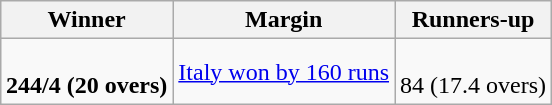<table class=wikitable style=float:center;margin:auto;text-align:center>
<tr>
<th>Winner</th>
<th>Margin</th>
<th>Runners-up</th>
</tr>
<tr>
<td><strong><br>244/4 (20 overs)</strong></td>
<td><a href='#'>Italy won by 160 runs</a><br></td>
<td><br>84 (17.4 overs)</td>
</tr>
</table>
